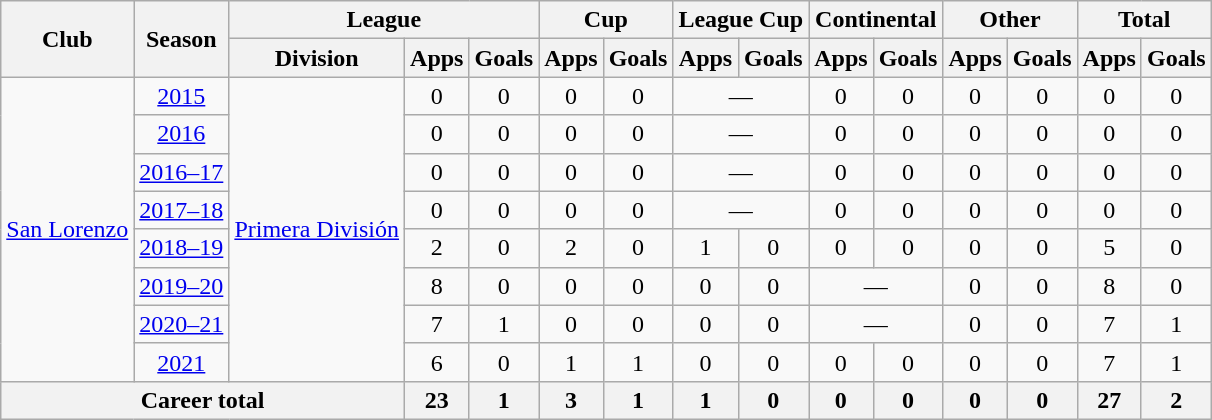<table class="wikitable" style="text-align:center">
<tr>
<th rowspan="2">Club</th>
<th rowspan="2">Season</th>
<th colspan="3">League</th>
<th colspan="2">Cup</th>
<th colspan="2">League Cup</th>
<th colspan="2">Continental</th>
<th colspan="2">Other</th>
<th colspan="2">Total</th>
</tr>
<tr>
<th>Division</th>
<th>Apps</th>
<th>Goals</th>
<th>Apps</th>
<th>Goals</th>
<th>Apps</th>
<th>Goals</th>
<th>Apps</th>
<th>Goals</th>
<th>Apps</th>
<th>Goals</th>
<th>Apps</th>
<th>Goals</th>
</tr>
<tr>
<td rowspan="8"><a href='#'>San Lorenzo</a></td>
<td><a href='#'>2015</a></td>
<td rowspan="8"><a href='#'>Primera División</a></td>
<td>0</td>
<td>0</td>
<td>0</td>
<td>0</td>
<td colspan="2">—</td>
<td>0</td>
<td>0</td>
<td>0</td>
<td>0</td>
<td>0</td>
<td>0</td>
</tr>
<tr>
<td><a href='#'>2016</a></td>
<td>0</td>
<td>0</td>
<td>0</td>
<td>0</td>
<td colspan="2">—</td>
<td>0</td>
<td>0</td>
<td>0</td>
<td>0</td>
<td>0</td>
<td>0</td>
</tr>
<tr>
<td><a href='#'>2016–17</a></td>
<td>0</td>
<td>0</td>
<td>0</td>
<td>0</td>
<td colspan="2">—</td>
<td>0</td>
<td>0</td>
<td>0</td>
<td>0</td>
<td>0</td>
<td>0</td>
</tr>
<tr>
<td><a href='#'>2017–18</a></td>
<td>0</td>
<td>0</td>
<td>0</td>
<td>0</td>
<td colspan="2">—</td>
<td>0</td>
<td>0</td>
<td>0</td>
<td>0</td>
<td>0</td>
<td>0</td>
</tr>
<tr>
<td><a href='#'>2018–19</a></td>
<td>2</td>
<td>0</td>
<td>2</td>
<td>0</td>
<td>1</td>
<td>0</td>
<td>0</td>
<td>0</td>
<td>0</td>
<td>0</td>
<td>5</td>
<td>0</td>
</tr>
<tr>
<td><a href='#'>2019–20</a></td>
<td>8</td>
<td>0</td>
<td>0</td>
<td>0</td>
<td>0</td>
<td>0</td>
<td colspan="2">—</td>
<td>0</td>
<td>0</td>
<td>8</td>
<td>0</td>
</tr>
<tr>
<td><a href='#'>2020–21</a></td>
<td>7</td>
<td>1</td>
<td>0</td>
<td>0</td>
<td>0</td>
<td>0</td>
<td colspan="2">—</td>
<td>0</td>
<td>0</td>
<td>7</td>
<td>1</td>
</tr>
<tr>
<td><a href='#'>2021</a></td>
<td>6</td>
<td>0</td>
<td>1</td>
<td>1</td>
<td>0</td>
<td>0</td>
<td>0</td>
<td>0</td>
<td>0</td>
<td>0</td>
<td>7</td>
<td>1</td>
</tr>
<tr>
<th colspan="3">Career total</th>
<th>23</th>
<th>1</th>
<th>3</th>
<th>1</th>
<th>1</th>
<th>0</th>
<th>0</th>
<th>0</th>
<th>0</th>
<th>0</th>
<th>27</th>
<th>2</th>
</tr>
</table>
